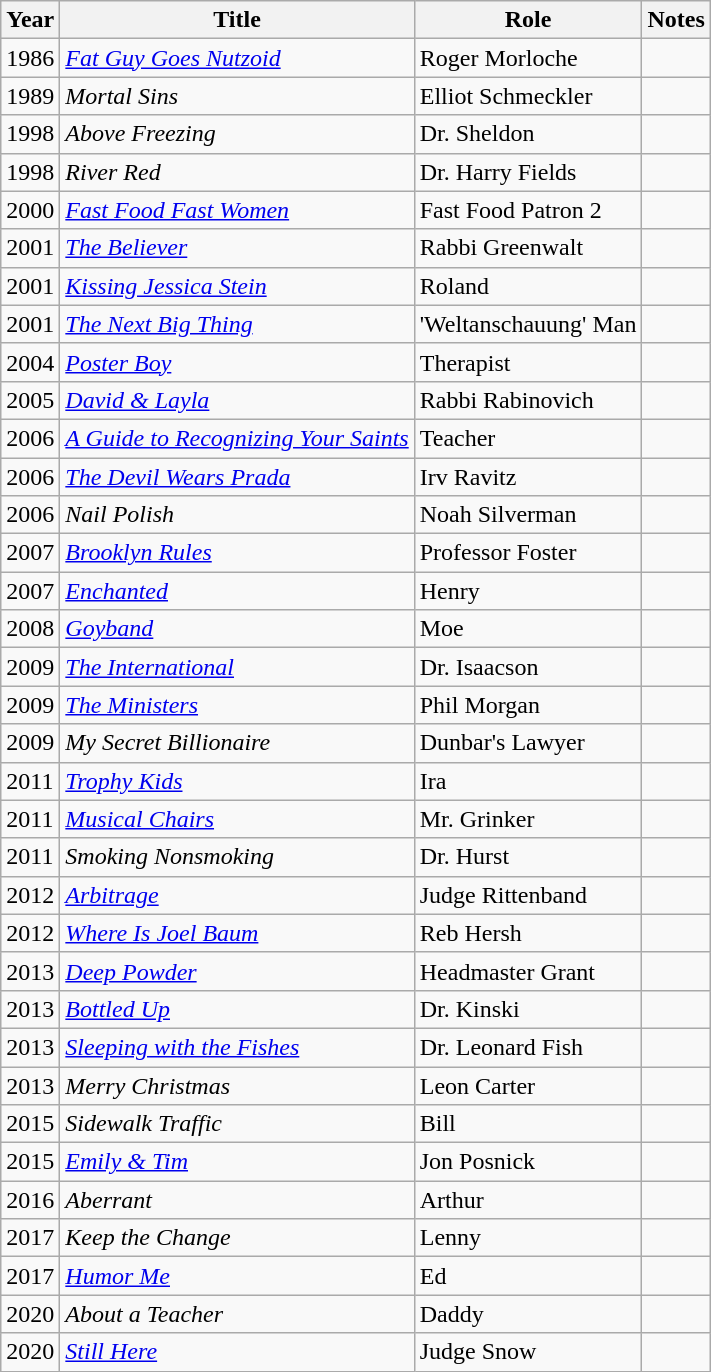<table class="wikitable sortable">
<tr>
<th>Year</th>
<th>Title</th>
<th>Role</th>
<th>Notes</th>
</tr>
<tr>
<td>1986</td>
<td><em><a href='#'>Fat Guy Goes Nutzoid</a></em></td>
<td>Roger Morloche</td>
<td></td>
</tr>
<tr>
<td>1989</td>
<td><em>Mortal Sins</em></td>
<td>Elliot Schmeckler</td>
<td></td>
</tr>
<tr>
<td>1998</td>
<td><em>Above Freezing</em></td>
<td>Dr. Sheldon</td>
<td></td>
</tr>
<tr>
<td>1998</td>
<td><em>River Red</em></td>
<td>Dr. Harry Fields</td>
<td></td>
</tr>
<tr>
<td>2000</td>
<td><em><a href='#'>Fast Food Fast Women</a></em></td>
<td>Fast Food Patron 2</td>
<td></td>
</tr>
<tr>
<td>2001</td>
<td><a href='#'><em>The Believer</em></a></td>
<td>Rabbi Greenwalt</td>
<td></td>
</tr>
<tr>
<td>2001</td>
<td><em><a href='#'>Kissing Jessica Stein</a></em></td>
<td>Roland</td>
<td></td>
</tr>
<tr>
<td>2001</td>
<td><a href='#'><em>The Next Big Thing</em></a></td>
<td>'Weltanschauung' Man</td>
<td></td>
</tr>
<tr>
<td>2004</td>
<td><a href='#'><em>Poster Boy</em></a></td>
<td>Therapist</td>
<td></td>
</tr>
<tr>
<td>2005</td>
<td><em><a href='#'>David & Layla</a></em></td>
<td>Rabbi Rabinovich</td>
<td></td>
</tr>
<tr>
<td>2006</td>
<td><em><a href='#'>A Guide to Recognizing Your Saints</a></em></td>
<td>Teacher</td>
<td></td>
</tr>
<tr>
<td>2006</td>
<td><a href='#'><em>The Devil Wears Prada</em></a></td>
<td>Irv Ravitz</td>
<td></td>
</tr>
<tr>
<td>2006</td>
<td><em>Nail Polish</em></td>
<td>Noah Silverman</td>
<td></td>
</tr>
<tr>
<td>2007</td>
<td><em><a href='#'>Brooklyn Rules</a></em></td>
<td>Professor Foster</td>
<td></td>
</tr>
<tr>
<td>2007</td>
<td><a href='#'><em>Enchanted</em></a></td>
<td>Henry</td>
<td></td>
</tr>
<tr>
<td>2008</td>
<td><em><a href='#'>Goyband</a></em></td>
<td>Moe</td>
<td></td>
</tr>
<tr>
<td>2009</td>
<td><a href='#'><em>The International</em></a></td>
<td>Dr. Isaacson</td>
<td></td>
</tr>
<tr>
<td>2009</td>
<td><em><a href='#'>The Ministers</a></em></td>
<td>Phil Morgan</td>
<td></td>
</tr>
<tr>
<td>2009</td>
<td><em>My Secret Billionaire</em></td>
<td>Dunbar's Lawyer</td>
<td></td>
</tr>
<tr>
<td>2011</td>
<td><a href='#'><em>Trophy Kids</em></a></td>
<td>Ira</td>
<td></td>
</tr>
<tr>
<td>2011</td>
<td><a href='#'><em>Musical Chairs</em></a></td>
<td>Mr. Grinker</td>
<td></td>
</tr>
<tr>
<td>2011</td>
<td><em>Smoking Nonsmoking</em></td>
<td>Dr. Hurst</td>
<td></td>
</tr>
<tr>
<td>2012</td>
<td><a href='#'><em>Arbitrage</em></a></td>
<td>Judge Rittenband</td>
<td></td>
</tr>
<tr>
<td>2012</td>
<td><em><a href='#'>Where Is Joel Baum</a></em></td>
<td>Reb Hersh</td>
<td></td>
</tr>
<tr>
<td>2013</td>
<td><em><a href='#'>Deep Powder</a></em></td>
<td>Headmaster Grant</td>
<td></td>
</tr>
<tr>
<td>2013</td>
<td><a href='#'><em>Bottled Up</em></a></td>
<td>Dr. Kinski</td>
<td></td>
</tr>
<tr>
<td>2013</td>
<td><em><a href='#'>Sleeping with the Fishes</a></em></td>
<td>Dr. Leonard Fish</td>
<td></td>
</tr>
<tr>
<td>2013</td>
<td><em>Merry Christmas</em></td>
<td>Leon Carter</td>
<td></td>
</tr>
<tr>
<td>2015</td>
<td><em>Sidewalk Traffic</em></td>
<td>Bill</td>
<td></td>
</tr>
<tr>
<td>2015</td>
<td><em><a href='#'>Emily & Tim</a></em></td>
<td>Jon Posnick</td>
<td></td>
</tr>
<tr>
<td>2016</td>
<td><em>Aberrant</em></td>
<td>Arthur</td>
<td></td>
</tr>
<tr>
<td>2017</td>
<td><em>Keep the Change</em></td>
<td>Lenny</td>
<td></td>
</tr>
<tr>
<td>2017</td>
<td><a href='#'><em>Humor Me</em></a></td>
<td>Ed</td>
<td></td>
</tr>
<tr>
<td>2020</td>
<td><em>About a Teacher</em></td>
<td>Daddy</td>
<td></td>
</tr>
<tr>
<td>2020</td>
<td><a href='#'><em>Still Here</em></a></td>
<td>Judge Snow</td>
<td></td>
</tr>
</table>
